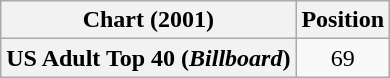<table class="wikitable plainrowheaders" style="text-align:center">
<tr>
<th>Chart (2001)</th>
<th>Position</th>
</tr>
<tr>
<th scope="row">US Adult Top 40 (<em>Billboard</em>)</th>
<td>69</td>
</tr>
</table>
